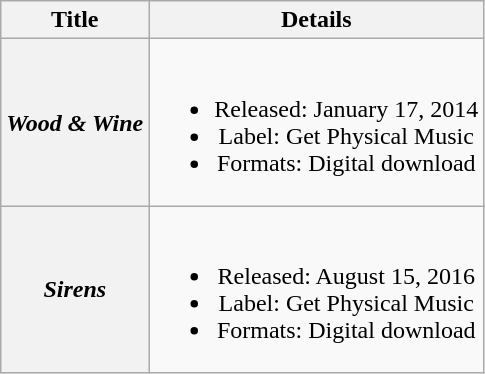<table class="wikitable plainrowheaders" style="text-align:center;">
<tr>
<th scope="col">Title</th>
<th scope="col">Details</th>
</tr>
<tr>
<th scope="row"><em>Wood & Wine</em></th>
<td><br><ul><li>Released: January 17, 2014</li><li>Label: Get Physical Music</li><li>Formats: Digital download</li></ul></td>
</tr>
<tr>
<th scope="row"><em>Sirens</em></th>
<td><br><ul><li>Released: August 15, 2016</li><li>Label: Get Physical Music</li><li>Formats: Digital download</li></ul></td>
</tr>
</table>
